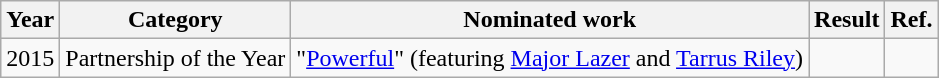<table class="wikitable">
<tr>
<th>Year</th>
<th>Category</th>
<th>Nominated work</th>
<th>Result</th>
<th>Ref.</th>
</tr>
<tr>
<td>2015</td>
<td>Partnership of the Year</td>
<td>"<a href='#'>Powerful</a>" (featuring <a href='#'>Major Lazer</a> and <a href='#'>Tarrus Riley</a>)</td>
<td></td>
<td></td>
</tr>
</table>
